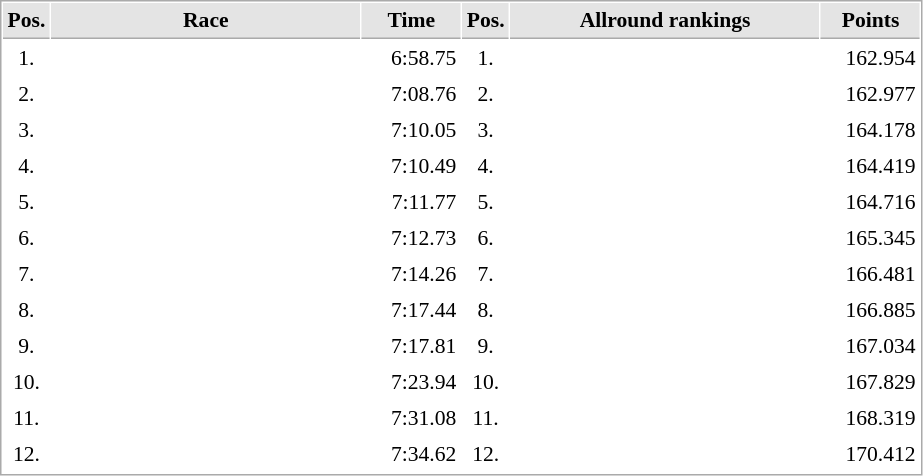<table cellspacing="1" cellpadding="3" style="border:1px solid #AAAAAA;font-size:90%">
<tr bgcolor="#E4E4E4">
<th style="border-bottom:1px solid #AAAAAA" width=10>Pos.</th>
<th style="border-bottom:1px solid #AAAAAA" width=200>Race</th>
<th style="border-bottom:1px solid #AAAAAA" width=60>Time</th>
<th style="border-bottom:1px solid #AAAAAA" width=10>Pos.</th>
<th style="border-bottom:1px solid #AAAAAA" width=200>Allround rankings</th>
<th style="border-bottom:1px solid #AAAAAA" width=60>Points</th>
</tr>
<tr>
<td align="center">1.</td>
<td></td>
<td align="right">6:58.75</td>
<td align="center">1.</td>
<td></td>
<td align="right">162.954</td>
</tr>
<tr>
<td align="center">2.</td>
<td></td>
<td align="right">7:08.76</td>
<td align="center">2.</td>
<td></td>
<td align="right">162.977</td>
</tr>
<tr>
<td align="center">3.</td>
<td></td>
<td align="right">7:10.05</td>
<td align="center">3.</td>
<td></td>
<td align="right">164.178</td>
</tr>
<tr>
<td align="center">4.</td>
<td></td>
<td align="right">7:10.49</td>
<td align="center">4.</td>
<td></td>
<td align="right">164.419</td>
</tr>
<tr>
<td align="center">5.</td>
<td></td>
<td align="right">7:11.77</td>
<td align="center">5.</td>
<td></td>
<td align="right">164.716</td>
</tr>
<tr>
<td align="center">6.</td>
<td></td>
<td align="right">7:12.73</td>
<td align="center">6.</td>
<td></td>
<td align="right">165.345</td>
</tr>
<tr>
<td align="center">7.</td>
<td></td>
<td align="right">7:14.26</td>
<td align="center">7.</td>
<td></td>
<td align="right">166.481</td>
</tr>
<tr>
<td align="center">8.</td>
<td></td>
<td align="right">7:17.44</td>
<td align="center">8.</td>
<td></td>
<td align="right">166.885</td>
</tr>
<tr>
<td align="center">9.</td>
<td></td>
<td align="right">7:17.81</td>
<td align="center">9.</td>
<td></td>
<td align="right">167.034</td>
</tr>
<tr>
<td align="center">10.</td>
<td></td>
<td align="right">7:23.94</td>
<td align="center">10.</td>
<td></td>
<td align="right">167.829</td>
</tr>
<tr>
<td align="center">11.</td>
<td></td>
<td align="right">7:31.08</td>
<td align="center">11.</td>
<td></td>
<td align="right">168.319</td>
</tr>
<tr>
<td align="center">12.</td>
<td></td>
<td align="right">7:34.62</td>
<td align="center">12.</td>
<td></td>
<td align="right">170.412</td>
</tr>
<tr>
</tr>
</table>
